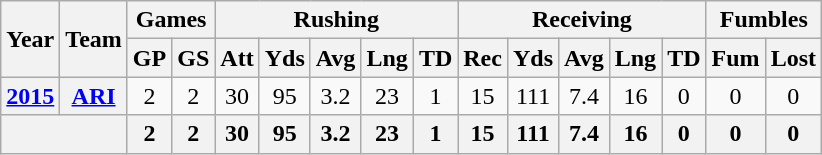<table class="wikitable" style="text-align:center">
<tr>
<th rowspan="2">Year</th>
<th rowspan="2">Team</th>
<th colspan="2">Games</th>
<th colspan="5">Rushing</th>
<th colspan="5">Receiving</th>
<th colspan="2">Fumbles</th>
</tr>
<tr>
<th>GP</th>
<th>GS</th>
<th>Att</th>
<th>Yds</th>
<th>Avg</th>
<th>Lng</th>
<th>TD</th>
<th>Rec</th>
<th>Yds</th>
<th>Avg</th>
<th>Lng</th>
<th>TD</th>
<th>Fum</th>
<th>Lost</th>
</tr>
<tr>
<th><a href='#'>2015</a></th>
<th><a href='#'>ARI</a></th>
<td>2</td>
<td>2</td>
<td>30</td>
<td>95</td>
<td>3.2</td>
<td>23</td>
<td>1</td>
<td>15</td>
<td>111</td>
<td>7.4</td>
<td>16</td>
<td>0</td>
<td>0</td>
<td>0</td>
</tr>
<tr>
<th colspan="2"></th>
<th>2</th>
<th>2</th>
<th>30</th>
<th>95</th>
<th>3.2</th>
<th>23</th>
<th>1</th>
<th>15</th>
<th>111</th>
<th>7.4</th>
<th>16</th>
<th>0</th>
<th>0</th>
<th>0</th>
</tr>
</table>
